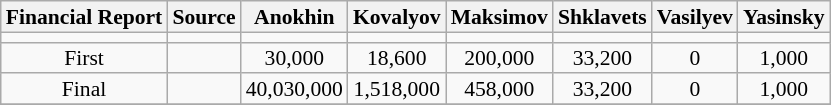<table class="wikitable" style="text-align:center; font-size:90%; line-height:14px">
<tr>
<th>Financial Report</th>
<th>Source</th>
<th>Anokhin</th>
<th>Kovalyov</th>
<th>Maksimov</th>
<th>Shklavets</th>
<th>Vasilyev</th>
<th>Yasinsky</th>
</tr>
<tr>
<td></td>
<td></td>
<td bgcolor=></td>
<td bgcolor=></td>
<td bgcolor=></td>
<td bgcolor=></td>
<td bgcolor=></td>
<td bgcolor=></td>
</tr>
<tr align=center>
<td>First</td>
<td></td>
<td>30,000</td>
<td>18,600</td>
<td>200,000</td>
<td>33,200</td>
<td>0</td>
<td>1,000</td>
</tr>
<tr>
<td>Final</td>
<td></td>
<td>40,030,000</td>
<td>1,518,000</td>
<td>458,000</td>
<td>33,200</td>
<td>0</td>
<td>1,000</td>
</tr>
<tr>
</tr>
</table>
